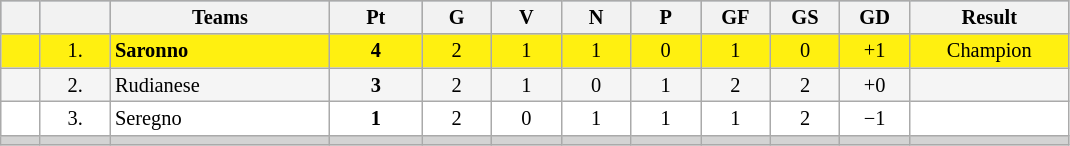<table class="wikitable sortable" align="center" style="font-size: 85%; border-collapse:collapse" border="0" cellspacing="0" cellpadding="2">
<tr align=center bgcolor=#98A1B2>
<th width=20></th>
<th width=40></th>
<th width=140><span>Teams</span></th>
<th width=55><span>Pt</span></th>
<th width=40><span>G</span></th>
<th width=40><span>V</span></th>
<th width=40><span>N</span></th>
<th width=40><span>P</span></th>
<th width=40><span>GF</span></th>
<th width=40><span>GS</span></th>
<th width=40><span>GD</span></th>
<th width=100><span>Result</span></th>
</tr>
<tr align=center style="background:#FFF010;">
<td></td>
<td>1.</td>
<td style="text-align:left;"><strong>Saronno</strong></td>
<td><strong>4</strong></td>
<td>2</td>
<td>1</td>
<td>1</td>
<td>0</td>
<td>1</td>
<td>0</td>
<td>+1</td>
<td>Champion</td>
</tr>
<tr align=center style="background:#F5F5F5;">
<td></td>
<td>2.</td>
<td style="text-align:left;">Rudianese</td>
<td><strong>3</strong></td>
<td>2</td>
<td>1</td>
<td>0</td>
<td>1</td>
<td>2</td>
<td>2</td>
<td>+0</td>
<td></td>
</tr>
<tr align=center style="background:#FFFFFF;">
<td></td>
<td>3.</td>
<td style="text-align:left;">Seregno</td>
<td><strong>1</strong></td>
<td>2</td>
<td>0</td>
<td>1</td>
<td>1</td>
<td>1</td>
<td>2</td>
<td>−1</td>
<td></td>
</tr>
<tr align=center style="background:#D3D3D3;">
<td></td>
<td></td>
<td></td>
<td></td>
<td></td>
<td></td>
<td></td>
<td></td>
<td></td>
<td></td>
<td></td>
<td></td>
</tr>
</table>
